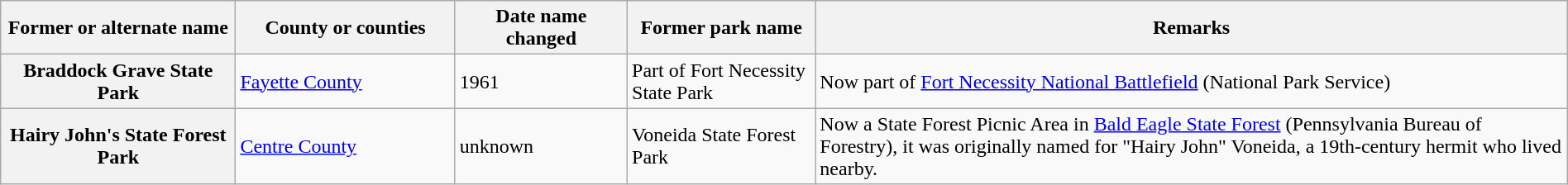<table class="wikitable sortable" style="width:100%">
<tr>
<th style="width:15%;" scope="col">Former or alternate name</th>
<th style="width:14%;" scope="col">County or counties</th>
<th style="width:11%;" scope="col">Date name changed</th>
<th style="width:12%;" scope="col">Former park name</th>
<th style="width:48%;" class="unsortable" scope="col">Remarks</th>
</tr>
<tr>
<th scope="row">Braddock Grave State Park</th>
<td><a href='#'>Fayette County</a></td>
<td>1961</td>
<td>Part of Fort Necessity State Park</td>
<td>Now part of <a href='#'>Fort Necessity National Battlefield</a> (National Park Service)</td>
</tr>
<tr>
<th scope="row">Hairy John's State Forest Park</th>
<td><a href='#'>Centre County</a></td>
<td>unknown</td>
<td>Voneida State Forest Park</td>
<td>Now a State Forest Picnic Area in <a href='#'>Bald Eagle State Forest</a> (Pennsylvania Bureau of Forestry), it was originally named for "Hairy John" Voneida, a 19th-century hermit who lived nearby.</td>
</tr>
</table>
